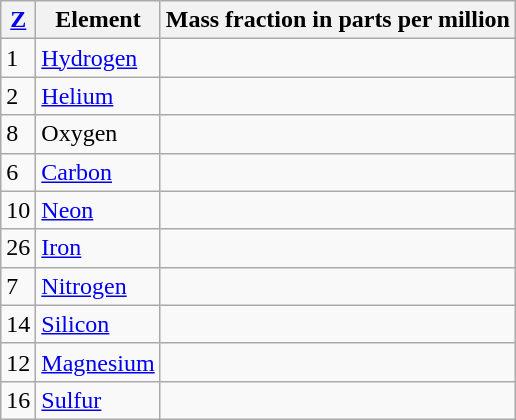<table class="wikitable sortable" style="float:left; margin-right: 20px">
<tr>
<th><a href='#'>Z</a></th>
<th>Element</th>
<th colspan="2">Mass fraction in parts per million</th>
</tr>
<tr>
<td>1</td>
<td><a href='#'>Hydrogen</a></td>
<td align="right"></td>
</tr>
<tr>
<td>2</td>
<td><a href='#'>Helium</a></td>
<td align="right"></td>
</tr>
<tr>
<td>8</td>
<td>Oxygen</td>
<td align="right"></td>
</tr>
<tr>
<td>6</td>
<td><a href='#'>Carbon</a></td>
<td align="right"></td>
</tr>
<tr>
<td>10</td>
<td><a href='#'>Neon</a></td>
<td align="right"></td>
</tr>
<tr>
<td>26</td>
<td><a href='#'>Iron</a></td>
<td align="right"></td>
</tr>
<tr>
<td>7</td>
<td><a href='#'>Nitrogen</a></td>
<td align="right"></td>
</tr>
<tr>
<td>14</td>
<td><a href='#'>Silicon</a></td>
<td align="right"></td>
</tr>
<tr>
<td>12</td>
<td><a href='#'>Magnesium</a></td>
<td align="right"></td>
</tr>
<tr>
<td>16</td>
<td><a href='#'>Sulfur</a></td>
<td align="right"></td>
</tr>
</table>
